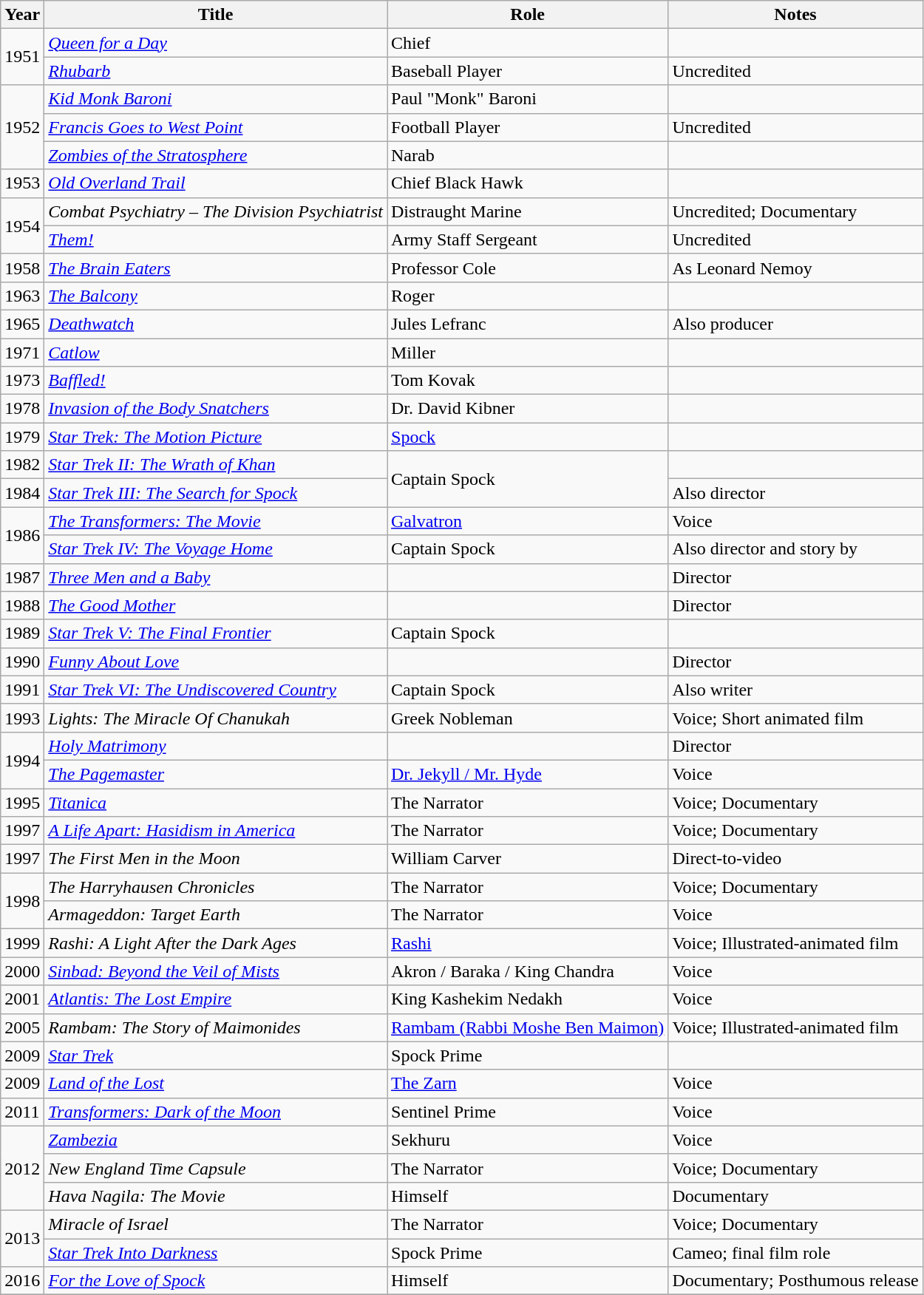<table class="wikitable sortable">
<tr>
<th>Year</th>
<th>Title</th>
<th>Role</th>
<th class="unsortable">Notes</th>
</tr>
<tr>
<td rowspan="2">1951</td>
<td><em><a href='#'>Queen for a Day</a></em></td>
<td>Chief</td>
<td></td>
</tr>
<tr>
<td><em><a href='#'>Rhubarb</a></em></td>
<td>Baseball Player</td>
<td>Uncredited</td>
</tr>
<tr>
<td rowspan="3">1952</td>
<td><em><a href='#'>Kid Monk Baroni</a></em></td>
<td>Paul "Monk" Baroni</td>
<td></td>
</tr>
<tr>
<td><em><a href='#'>Francis Goes to West Point</a></em></td>
<td>Football Player</td>
<td>Uncredited</td>
</tr>
<tr>
<td><em><a href='#'>Zombies of the Stratosphere</a></em></td>
<td>Narab</td>
<td></td>
</tr>
<tr>
<td>1953</td>
<td><em><a href='#'>Old Overland Trail</a></em></td>
<td>Chief Black Hawk</td>
<td></td>
</tr>
<tr>
<td rowspan="2">1954</td>
<td><em>Combat Psychiatry – The Division Psychiatrist</em></td>
<td>Distraught Marine</td>
<td>Uncredited; Documentary</td>
</tr>
<tr>
<td><em><a href='#'>Them!</a></em></td>
<td>Army Staff Sergeant</td>
<td>Uncredited</td>
</tr>
<tr>
<td>1958</td>
<td><em><a href='#'>The Brain Eaters</a></em></td>
<td>Professor Cole</td>
<td>As Leonard Nemoy</td>
</tr>
<tr>
<td>1963</td>
<td><em><a href='#'>The Balcony</a></em></td>
<td>Roger</td>
<td></td>
</tr>
<tr>
<td>1965</td>
<td><em><a href='#'>Deathwatch</a></em></td>
<td>Jules Lefranc</td>
<td>Also producer</td>
</tr>
<tr>
<td>1971</td>
<td><em><a href='#'>Catlow</a></em></td>
<td>Miller</td>
<td></td>
</tr>
<tr>
<td>1973</td>
<td><em><a href='#'>Baffled!</a></em></td>
<td>Tom Kovak</td>
<td></td>
</tr>
<tr>
<td>1978</td>
<td><em><a href='#'>Invasion of the Body Snatchers</a></em></td>
<td>Dr. David Kibner</td>
<td></td>
</tr>
<tr>
<td>1979</td>
<td><em><a href='#'>Star Trek: The Motion Picture</a></em></td>
<td><a href='#'>Spock</a></td>
<td></td>
</tr>
<tr>
<td>1982</td>
<td><em><a href='#'>Star Trek II: The Wrath of Khan</a></em></td>
<td rowspan="2">Captain Spock</td>
<td></td>
</tr>
<tr>
<td>1984</td>
<td><em><a href='#'>Star Trek III: The Search for Spock</a></em></td>
<td>Also director</td>
</tr>
<tr>
<td rowspan="2">1986</td>
<td><em><a href='#'>The Transformers: The Movie</a></em></td>
<td><a href='#'>Galvatron</a></td>
<td>Voice</td>
</tr>
<tr>
<td><em><a href='#'>Star Trek IV: The Voyage Home</a></em></td>
<td>Captain Spock</td>
<td>Also director and story by</td>
</tr>
<tr>
<td>1987</td>
<td><em><a href='#'>Three Men and a Baby</a></em></td>
<td></td>
<td>Director</td>
</tr>
<tr>
<td>1988</td>
<td><em><a href='#'>The Good Mother</a></em></td>
<td></td>
<td>Director</td>
</tr>
<tr>
<td>1989</td>
<td><em><a href='#'>Star Trek V: The Final Frontier</a></em></td>
<td>Captain Spock</td>
<td></td>
</tr>
<tr>
<td>1990</td>
<td><em><a href='#'>Funny About Love</a></em></td>
<td></td>
<td>Director</td>
</tr>
<tr>
<td>1991</td>
<td><em><a href='#'>Star Trek VI: The Undiscovered Country</a></em></td>
<td>Captain Spock</td>
<td>Also writer</td>
</tr>
<tr>
<td>1993</td>
<td><em>Lights: The Miracle Of Chanukah</em></td>
<td>Greek Nobleman</td>
<td>Voice; Short animated film</td>
</tr>
<tr>
<td rowspan="2">1994</td>
<td><em><a href='#'>Holy Matrimony</a></em></td>
<td></td>
<td>Director</td>
</tr>
<tr>
<td><em><a href='#'>The Pagemaster</a></em></td>
<td><a href='#'>Dr. Jekyll / Mr. Hyde</a></td>
<td>Voice</td>
</tr>
<tr>
<td>1995</td>
<td><em><a href='#'>Titanica</a></em></td>
<td>The Narrator</td>
<td>Voice; Documentary</td>
</tr>
<tr>
<td>1997</td>
<td><em><a href='#'>A Life Apart: Hasidism in America</a></em></td>
<td>The Narrator</td>
<td>Voice; Documentary</td>
</tr>
<tr>
<td>1997</td>
<td><em>The First Men in the Moon</em></td>
<td>William Carver</td>
<td>Direct-to-video</td>
</tr>
<tr>
<td rowspan="2">1998</td>
<td><em>The Harryhausen Chronicles</em></td>
<td>The Narrator</td>
<td>Voice; Documentary</td>
</tr>
<tr>
<td><em>Armageddon: Target Earth</em></td>
<td>The Narrator</td>
<td>Voice</td>
</tr>
<tr>
<td>1999</td>
<td><em>Rashi: A Light After the Dark Ages</em></td>
<td><a href='#'>Rashi</a></td>
<td>Voice; Illustrated-animated film</td>
</tr>
<tr>
<td>2000</td>
<td><em><a href='#'>Sinbad: Beyond the Veil of Mists</a></em></td>
<td>Akron / Baraka / King Chandra</td>
<td>Voice</td>
</tr>
<tr>
<td>2001</td>
<td><em><a href='#'>Atlantis: The Lost Empire</a></em></td>
<td>King Kashekim Nedakh</td>
<td>Voice</td>
</tr>
<tr>
<td>2005</td>
<td><em>Rambam: The Story of Maimonides</em></td>
<td><a href='#'>Rambam (Rabbi Moshe Ben Maimon)</a></td>
<td>Voice; Illustrated-animated film</td>
</tr>
<tr>
<td>2009</td>
<td><em><a href='#'>Star Trek</a></em></td>
<td>Spock Prime</td>
<td></td>
</tr>
<tr>
<td>2009</td>
<td><em><a href='#'>Land of the Lost</a></em></td>
<td><a href='#'>The Zarn</a></td>
<td>Voice</td>
</tr>
<tr>
<td>2011</td>
<td><em><a href='#'>Transformers: Dark of the Moon</a></em></td>
<td>Sentinel Prime</td>
<td>Voice</td>
</tr>
<tr>
<td rowspan="3">2012</td>
<td><em><a href='#'>Zambezia</a></em></td>
<td>Sekhuru</td>
<td>Voice</td>
</tr>
<tr>
<td><em>New England Time Capsule</em></td>
<td>The Narrator</td>
<td>Voice; Documentary</td>
</tr>
<tr>
<td><em>Hava Nagila: The Movie</em></td>
<td>Himself</td>
<td>Documentary</td>
</tr>
<tr>
<td rowspan="2">2013</td>
<td><em>Miracle of Israel</em></td>
<td>The Narrator</td>
<td>Voice; Documentary</td>
</tr>
<tr>
<td><em><a href='#'>Star Trek Into Darkness</a></em></td>
<td>Spock Prime</td>
<td>Cameo; final film role</td>
</tr>
<tr>
<td>2016</td>
<td><em><a href='#'>For the Love of Spock</a></em></td>
<td>Himself</td>
<td>Documentary; Posthumous release</td>
</tr>
<tr>
</tr>
</table>
